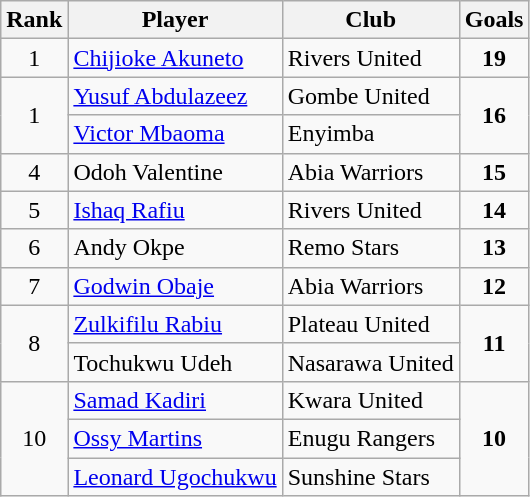<table class="wikitable" style="text-align:center">
<tr>
<th>Rank</th>
<th>Player</th>
<th>Club</th>
<th>Goals</th>
</tr>
<tr>
<td>1</td>
<td align="left"> <a href='#'>Chijioke Akuneto</a></td>
<td align="left">Rivers United</td>
<td><strong>19</strong></td>
</tr>
<tr>
<td rowspan=2>1</td>
<td align="left"> <a href='#'>Yusuf Abdulazeez</a></td>
<td align="left">Gombe United</td>
<td rowspan=2><strong>16</strong></td>
</tr>
<tr>
<td align="left"> <a href='#'>Victor Mbaoma</a></td>
<td align="left">Enyimba</td>
</tr>
<tr>
<td>4</td>
<td align="left"> Odoh Valentine</td>
<td align="left">Abia Warriors</td>
<td><strong>15</strong></td>
</tr>
<tr>
<td>5</td>
<td align="left"> <a href='#'>Ishaq Rafiu</a></td>
<td align="left">Rivers United</td>
<td><strong>14</strong></td>
</tr>
<tr>
<td>6</td>
<td align="left"> Andy Okpe</td>
<td align="left">Remo Stars</td>
<td><strong>13</strong></td>
</tr>
<tr>
<td>7</td>
<td align="left"> <a href='#'>Godwin Obaje</a></td>
<td align="left">Abia Warriors</td>
<td><strong>12</strong></td>
</tr>
<tr>
<td rowspan=2>8</td>
<td align="left"> <a href='#'>Zulkifilu Rabiu</a></td>
<td align="left">Plateau United</td>
<td rowspan=2><strong>11</strong></td>
</tr>
<tr>
<td align="left"> Tochukwu Udeh</td>
<td align="left">Nasarawa United</td>
</tr>
<tr>
<td rowspan=3>10</td>
<td align="left"> <a href='#'>Samad Kadiri</a></td>
<td align="left">Kwara United</td>
<td rowspan=3><strong>10</strong></td>
</tr>
<tr>
<td align="left"> <a href='#'>Ossy Martins</a></td>
<td align="left">Enugu Rangers</td>
</tr>
<tr>
<td align="left"> <a href='#'>Leonard Ugochukwu</a></td>
<td align="left">Sunshine Stars</td>
</tr>
</table>
